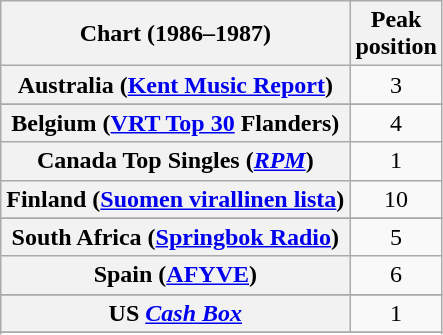<table class="wikitable sortable plainrowheaders">
<tr>
<th>Chart (1986–1987)</th>
<th>Peak<br>position</th>
</tr>
<tr>
<th scope="row">Australia (<a href='#'>Kent Music Report</a>)</th>
<td style="text-align:center;">3</td>
</tr>
<tr>
</tr>
<tr>
<th scope="row">Belgium (<a href='#'>VRT Top 30</a> Flanders)</th>
<td style="text-align:center;">4</td>
</tr>
<tr>
<th scope="row">Canada Top Singles (<em><a href='#'>RPM</a></em>)</th>
<td style="text-align:center;">1</td>
</tr>
<tr>
<th scope=row>Finland (<a href='#'>Suomen virallinen lista</a>)</th>
<td style="text-align:center;">10</td>
</tr>
<tr>
</tr>
<tr>
</tr>
<tr>
</tr>
<tr>
</tr>
<tr>
</tr>
<tr>
</tr>
<tr>
<th scope="row">South Africa (<a href='#'>Springbok Radio</a>)</th>
<td style="text-align:center;">5</td>
</tr>
<tr>
<th scope="row">Spain (<a href='#'>AFYVE</a>)</th>
<td style="text-align:center;">6</td>
</tr>
<tr>
</tr>
<tr>
</tr>
<tr>
</tr>
<tr>
</tr>
<tr>
</tr>
<tr>
</tr>
<tr>
<th scope="row">US <a href='#'><em>Cash Box</em></a></th>
<td style="text-align:center;">1</td>
</tr>
<tr>
</tr>
<tr>
</tr>
</table>
